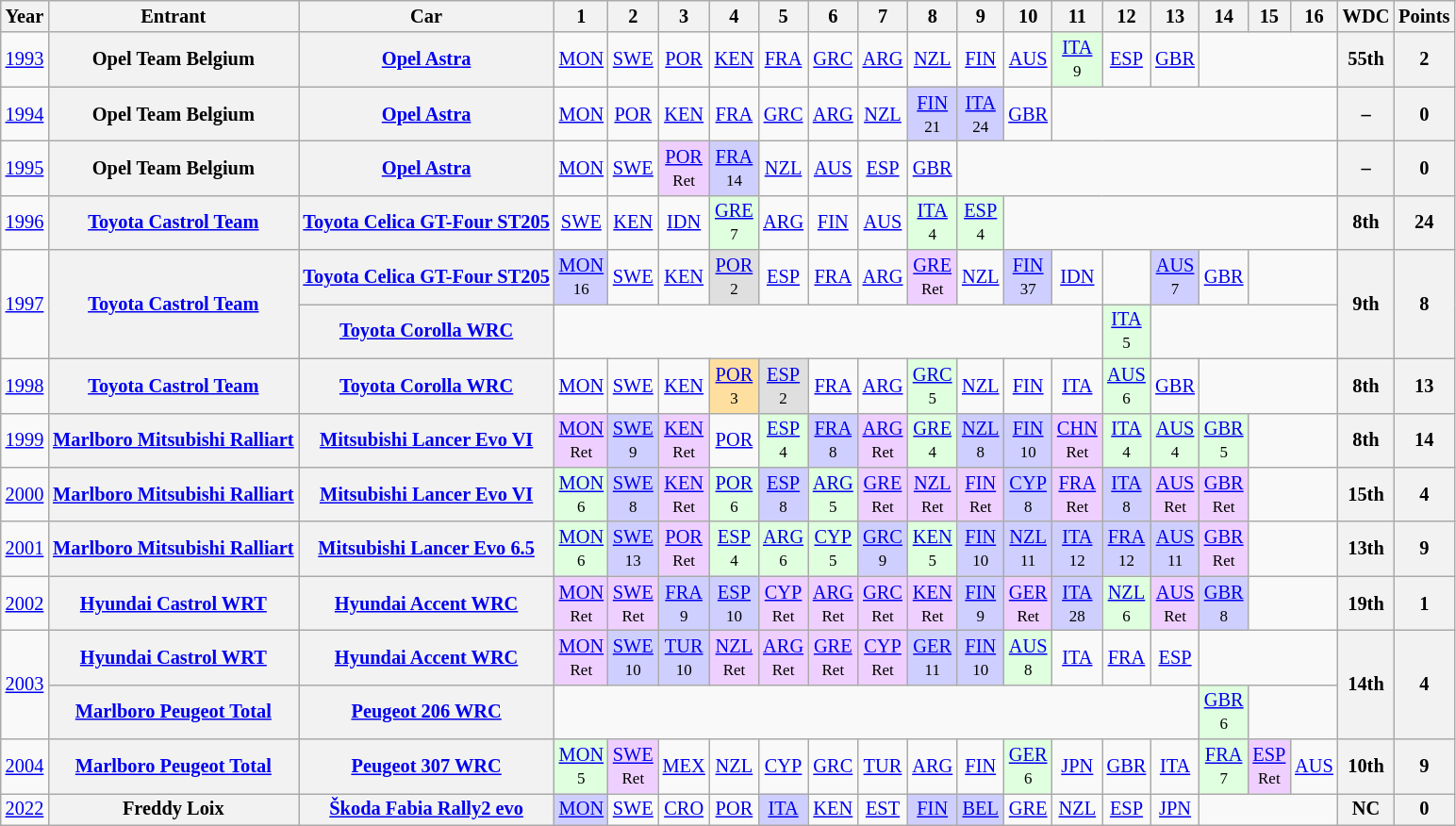<table class="wikitable" border="1" style="text-align:center; font-size:85%;">
<tr>
<th>Year</th>
<th>Entrant</th>
<th>Car</th>
<th>1</th>
<th>2</th>
<th>3</th>
<th>4</th>
<th>5</th>
<th>6</th>
<th>7</th>
<th>8</th>
<th>9</th>
<th>10</th>
<th>11</th>
<th>12</th>
<th>13</th>
<th>14</th>
<th>15</th>
<th>16</th>
<th>WDC</th>
<th>Points</th>
</tr>
<tr>
<td><a href='#'>1993</a></td>
<th nowrap>Opel Team Belgium</th>
<th nowrap><a href='#'>Opel Astra</a></th>
<td><a href='#'>MON</a></td>
<td><a href='#'>SWE</a></td>
<td><a href='#'>POR</a></td>
<td><a href='#'>KEN</a></td>
<td><a href='#'>FRA</a></td>
<td><a href='#'>GRC</a></td>
<td><a href='#'>ARG</a></td>
<td><a href='#'>NZL</a></td>
<td><a href='#'>FIN</a></td>
<td><a href='#'>AUS</a></td>
<td style="background:#DFFFDF;"><a href='#'>ITA</a><br><small>9</small></td>
<td><a href='#'>ESP</a></td>
<td><a href='#'>GBR</a></td>
<td colspan=3></td>
<th>55th</th>
<th>2</th>
</tr>
<tr>
<td><a href='#'>1994</a></td>
<th nowrap>Opel Team Belgium</th>
<th nowrap><a href='#'>Opel Astra</a></th>
<td><a href='#'>MON</a></td>
<td><a href='#'>POR</a></td>
<td><a href='#'>KEN</a></td>
<td><a href='#'>FRA</a></td>
<td><a href='#'>GRC</a></td>
<td><a href='#'>ARG</a></td>
<td><a href='#'>NZL</a></td>
<td style="background:#CFCFFF;"><a href='#'>FIN</a><br><small>21</small></td>
<td style="background:#CFCFFF;"><a href='#'>ITA</a><br><small>24</small></td>
<td><a href='#'>GBR</a></td>
<td colspan=6></td>
<th>–</th>
<th>0</th>
</tr>
<tr>
<td><a href='#'>1995</a></td>
<th nowrap>Opel Team Belgium</th>
<th nowrap><a href='#'>Opel Astra</a></th>
<td><a href='#'>MON</a></td>
<td><a href='#'>SWE</a></td>
<td style="background:#EFCFFF;"><a href='#'>POR</a><br><small>Ret</small></td>
<td style="background:#CFCFFF;"><a href='#'>FRA</a><br><small>14</small></td>
<td><a href='#'>NZL</a></td>
<td><a href='#'>AUS</a></td>
<td><a href='#'>ESP</a></td>
<td><a href='#'>GBR</a></td>
<td colspan=8></td>
<th>–</th>
<th>0</th>
</tr>
<tr>
<td><a href='#'>1996</a></td>
<th nowrap><a href='#'>Toyota Castrol Team</a></th>
<th nowrap><a href='#'>Toyota Celica GT-Four ST205</a></th>
<td><a href='#'>SWE</a></td>
<td><a href='#'>KEN</a></td>
<td><a href='#'>IDN</a></td>
<td style="background:#DFFFDF;"><a href='#'>GRE</a><br><small>7</small></td>
<td><a href='#'>ARG</a></td>
<td><a href='#'>FIN</a></td>
<td><a href='#'>AUS</a></td>
<td style="background:#DFFFDF;"><a href='#'>ITA</a><br><small>4</small></td>
<td style="background:#DFFFDF;"><a href='#'>ESP</a><br><small>4</small></td>
<td colspan=7></td>
<th>8th</th>
<th>24</th>
</tr>
<tr>
<td rowspan="2"><a href='#'>1997</a></td>
<th rowspan="2" nowrap><a href='#'>Toyota Castrol Team</a></th>
<th nowrap><a href='#'>Toyota Celica GT-Four ST205</a></th>
<td style="background:#CFCFFF;"><a href='#'>MON</a><br><small>16</small></td>
<td><a href='#'>SWE</a></td>
<td><a href='#'>KEN</a></td>
<td style="background:#DFDFDF;"><a href='#'>POR</a><br><small>2</small></td>
<td><a href='#'>ESP</a></td>
<td><a href='#'>FRA</a></td>
<td><a href='#'>ARG</a></td>
<td style="background:#EFCFFF;"><a href='#'>GRE</a><br><small>Ret</small></td>
<td><a href='#'>NZL</a></td>
<td style="background:#CFCFFF;"><a href='#'>FIN</a><br><small>37</small></td>
<td><a href='#'>IDN</a></td>
<td></td>
<td style="background:#CFCFFF;"><a href='#'>AUS</a><br><small>7</small></td>
<td><a href='#'>GBR</a></td>
<td colspan=2></td>
<th rowspan="2">9th</th>
<th rowspan="2">8</th>
</tr>
<tr>
<th nowrap><a href='#'>Toyota Corolla WRC</a></th>
<td colspan=11></td>
<td style="background:#DFFFDF;"><a href='#'>ITA</a><br><small>5</small></td>
<td colspan=4></td>
</tr>
<tr>
<td><a href='#'>1998</a></td>
<th nowrap><a href='#'>Toyota Castrol Team</a></th>
<th nowrap><a href='#'>Toyota Corolla WRC</a></th>
<td><a href='#'>MON</a></td>
<td><a href='#'>SWE</a></td>
<td><a href='#'>KEN</a></td>
<td style="background:#FFDF9F;"><a href='#'>POR</a><br><small>3</small></td>
<td style="background:#DFDFDF;"><a href='#'>ESP</a><br><small>2</small></td>
<td><a href='#'>FRA</a></td>
<td><a href='#'>ARG</a></td>
<td style="background:#DFFFDF;"><a href='#'>GRC</a><br><small>5</small></td>
<td><a href='#'>NZL</a></td>
<td><a href='#'>FIN</a></td>
<td><a href='#'>ITA</a></td>
<td style="background:#DFFFDF;"><a href='#'>AUS</a><br><small>6</small></td>
<td><a href='#'>GBR</a></td>
<td colspan=3></td>
<th>8th</th>
<th>13</th>
</tr>
<tr>
<td><a href='#'>1999</a></td>
<th nowrap><a href='#'>Marlboro Mitsubishi Ralliart</a></th>
<th nowrap><a href='#'>Mitsubishi Lancer Evo VI</a></th>
<td style="background:#EFCFFF;"><a href='#'>MON</a><br><small>Ret</small></td>
<td style="background:#CFCFFF;"><a href='#'>SWE</a><br><small>9</small></td>
<td style="background:#EFCFFF;"><a href='#'>KEN</a><br><small>Ret</small></td>
<td><a href='#'>POR</a></td>
<td style="background:#DFFFDF;"><a href='#'>ESP</a><br><small>4</small></td>
<td style="background:#CFCFFF;"><a href='#'>FRA</a><br><small>8</small></td>
<td style="background:#EFCFFF;"><a href='#'>ARG</a><br><small>Ret</small></td>
<td style="background:#DFFFDF;"><a href='#'>GRE</a><br><small>4</small></td>
<td style="background:#CFCFFF;"><a href='#'>NZL</a><br><small>8</small></td>
<td style="background:#CFCFFF;"><a href='#'>FIN</a><br><small>10</small></td>
<td style="background:#EFCFFF;"><a href='#'>CHN</a><br><small>Ret</small></td>
<td style="background:#DFFFDF;"><a href='#'>ITA</a><br><small>4</small></td>
<td style="background:#DFFFDF;"><a href='#'>AUS</a><br><small>4</small></td>
<td style="background:#DFFFDF;"><a href='#'>GBR</a><br><small>5</small></td>
<td colspan=2></td>
<th>8th</th>
<th>14</th>
</tr>
<tr>
<td><a href='#'>2000</a></td>
<th nowrap><a href='#'>Marlboro Mitsubishi Ralliart</a></th>
<th nowrap><a href='#'>Mitsubishi Lancer Evo VI</a></th>
<td style="background:#DFFFDF;"><a href='#'>MON</a><br><small>6</small></td>
<td style="background:#CFCFFF;"><a href='#'>SWE</a><br><small>8</small></td>
<td style="background:#EFCFFF;"><a href='#'>KEN</a><br><small>Ret</small></td>
<td style="background:#DFFFDF;"><a href='#'>POR</a><br><small>6</small></td>
<td style="background:#CFCFFF;"><a href='#'>ESP</a><br><small>8</small></td>
<td style="background:#DFFFDF;"><a href='#'>ARG</a><br><small>5</small></td>
<td style="background:#EFCFFF;"><a href='#'>GRE</a><br><small>Ret</small></td>
<td style="background:#EFCFFF;"><a href='#'>NZL</a><br><small>Ret</small></td>
<td style="background:#EFCFFF;"><a href='#'>FIN</a><br><small>Ret</small></td>
<td style="background:#CFCFFF;"><a href='#'>CYP</a><br><small>8</small></td>
<td style="background:#EFCFFF;"><a href='#'>FRA</a><br><small>Ret</small></td>
<td style="background:#CFCFFF;"><a href='#'>ITA</a><br><small>8</small></td>
<td style="background:#EFCFFF;"><a href='#'>AUS</a><br><small>Ret</small></td>
<td style="background:#EFCFFF;"><a href='#'>GBR</a><br><small>Ret</small></td>
<td colspan=2></td>
<th>15th</th>
<th>4</th>
</tr>
<tr>
<td><a href='#'>2001</a></td>
<th nowrap><a href='#'>Marlboro Mitsubishi Ralliart</a></th>
<th nowrap><a href='#'>Mitsubishi Lancer Evo 6.5</a></th>
<td style="background:#DFFFDF;"><a href='#'>MON</a><br><small>6</small></td>
<td style="background:#CFCFFF;"><a href='#'>SWE</a><br><small>13</small></td>
<td style="background:#EFCFFF;"><a href='#'>POR</a><br><small>Ret</small></td>
<td style="background:#DFFFDF;"><a href='#'>ESP</a><br><small>4</small></td>
<td style="background:#DFFFDF;"><a href='#'>ARG</a><br><small>6</small></td>
<td style="background:#DFFFDF;"><a href='#'>CYP</a><br><small>5</small></td>
<td style="background:#CFCFFF;"><a href='#'>GRC</a><br><small>9</small></td>
<td style="background:#DFFFDF;"><a href='#'>KEN</a><br><small>5</small></td>
<td style="background:#CFCFFF;"><a href='#'>FIN</a><br><small>10</small></td>
<td style="background:#CFCFFF;"><a href='#'>NZL</a><br><small>11</small></td>
<td style="background:#CFCFFF;"><a href='#'>ITA</a><br><small>12</small></td>
<td style="background:#CFCFFF;"><a href='#'>FRA</a><br><small>12</small></td>
<td style="background:#CFCFFF;"><a href='#'>AUS</a><br><small>11</small></td>
<td style="background:#EFCFFF;"><a href='#'>GBR</a><br><small>Ret</small></td>
<td colspan=2></td>
<th>13th</th>
<th>9</th>
</tr>
<tr>
<td><a href='#'>2002</a></td>
<th nowrap><a href='#'>Hyundai Castrol WRT</a></th>
<th nowrap><a href='#'>Hyundai Accent WRC</a></th>
<td style="background:#EFCFFF;"><a href='#'>MON</a><br><small>Ret</small></td>
<td style="background:#EFCFFF;"><a href='#'>SWE</a><br><small>Ret</small></td>
<td style="background:#CFCFFF;"><a href='#'>FRA</a><br><small>9</small></td>
<td style="background:#CFCFFF;"><a href='#'>ESP</a><br><small>10</small></td>
<td style="background:#EFCFFF;"><a href='#'>CYP</a><br><small>Ret</small></td>
<td style="background:#EFCFFF;"><a href='#'>ARG</a><br><small>Ret</small></td>
<td style="background:#EFCFFF;"><a href='#'>GRC</a><br><small>Ret</small></td>
<td style="background:#EFCFFF;"><a href='#'>KEN</a><br><small>Ret</small></td>
<td style="background:#CFCFFF;"><a href='#'>FIN</a><br><small>9</small></td>
<td style="background:#EFCFFF;"><a href='#'>GER</a><br><small>Ret</small></td>
<td style="background:#CFCFFF;"><a href='#'>ITA</a><br><small>28</small></td>
<td style="background:#DFFFDF;"><a href='#'>NZL</a><br><small>6</small></td>
<td style="background:#EFCFFF;"><a href='#'>AUS</a><br><small>Ret</small></td>
<td style="background:#CFCFFF;"><a href='#'>GBR</a><br><small>8</small></td>
<td colspan=2></td>
<th>19th</th>
<th>1</th>
</tr>
<tr>
<td rowspan="2"><a href='#'>2003</a></td>
<th nowrap><a href='#'>Hyundai Castrol WRT</a></th>
<th nowrap><a href='#'>Hyundai Accent WRC</a></th>
<td style="background:#EFCFFF;"><a href='#'>MON</a><br><small>Ret</small></td>
<td style="background:#CFCFFF;"><a href='#'>SWE</a><br><small>10</small></td>
<td style="background:#CFCFFF;"><a href='#'>TUR</a><br><small>10</small></td>
<td style="background:#EFCFFF;"><a href='#'>NZL</a><br><small>Ret</small></td>
<td style="background:#EFCFFF;"><a href='#'>ARG</a><br><small>Ret</small></td>
<td style="background:#EFCFFF;"><a href='#'>GRE</a><br><small>Ret</small></td>
<td style="background:#EFCFFF;"><a href='#'>CYP</a><br><small>Ret</small></td>
<td style="background:#CFCFFF;"><a href='#'>GER</a><br><small>11</small></td>
<td style="background:#CFCFFF;"><a href='#'>FIN</a><br><small>10</small></td>
<td style="background:#DFFFDF;"><a href='#'>AUS</a><br><small>8</small></td>
<td><a href='#'>ITA</a></td>
<td><a href='#'>FRA</a></td>
<td><a href='#'>ESP</a></td>
<td colspan=3></td>
<th rowspan=2>14th</th>
<th rowspan=2>4</th>
</tr>
<tr>
<th nowrap><a href='#'>Marlboro Peugeot Total</a></th>
<th nowrap><a href='#'>Peugeot 206 WRC</a></th>
<td colspan=13></td>
<td style="background:#DFFFDF;"><a href='#'>GBR</a><br><small>6</small></td>
<td colspan=2></td>
</tr>
<tr>
<td><a href='#'>2004</a></td>
<th nowrap><a href='#'>Marlboro Peugeot Total</a></th>
<th nowrap><a href='#'>Peugeot 307 WRC</a></th>
<td style="background:#DFFFDF;"><a href='#'>MON</a><br><small>5</small></td>
<td style="background:#EFCFFF;"><a href='#'>SWE</a><br><small>Ret</small></td>
<td><a href='#'>MEX</a></td>
<td><a href='#'>NZL</a></td>
<td><a href='#'>CYP</a></td>
<td><a href='#'>GRC</a></td>
<td><a href='#'>TUR</a></td>
<td><a href='#'>ARG</a></td>
<td><a href='#'>FIN</a></td>
<td style="background:#DFFFDF;"><a href='#'>GER</a><br><small>6</small></td>
<td><a href='#'>JPN</a></td>
<td><a href='#'>GBR</a></td>
<td><a href='#'>ITA</a></td>
<td style="background:#DFFFDF;"><a href='#'>FRA</a><br><small>7</small></td>
<td style="background:#EFCFFF;"><a href='#'>ESP</a><br><small>Ret</small></td>
<td><a href='#'>AUS</a></td>
<th>10th</th>
<th>9</th>
</tr>
<tr>
<td><a href='#'>2022</a></td>
<th nowrap>Freddy Loix</th>
<th nowrap><a href='#'>Škoda Fabia Rally2 evo</a></th>
<td style="background:#cfcfff;"><a href='#'>MON</a><br></td>
<td><a href='#'>SWE</a></td>
<td><a href='#'>CRO</a></td>
<td><a href='#'>POR</a></td>
<td style="background:#cfcfff;"><a href='#'>ITA</a><br></td>
<td><a href='#'>KEN</a></td>
<td><a href='#'>EST</a></td>
<td style="background:#cfcfff;"><a href='#'>FIN</a><br></td>
<td style="background:#cfcfff;"><a href='#'>BEL</a><br></td>
<td><a href='#'>GRE</a></td>
<td><a href='#'>NZL</a></td>
<td><a href='#'>ESP</a></td>
<td><a href='#'>JPN</a></td>
<td colspan=3></td>
<th>NC</th>
<th>0</th>
</tr>
</table>
